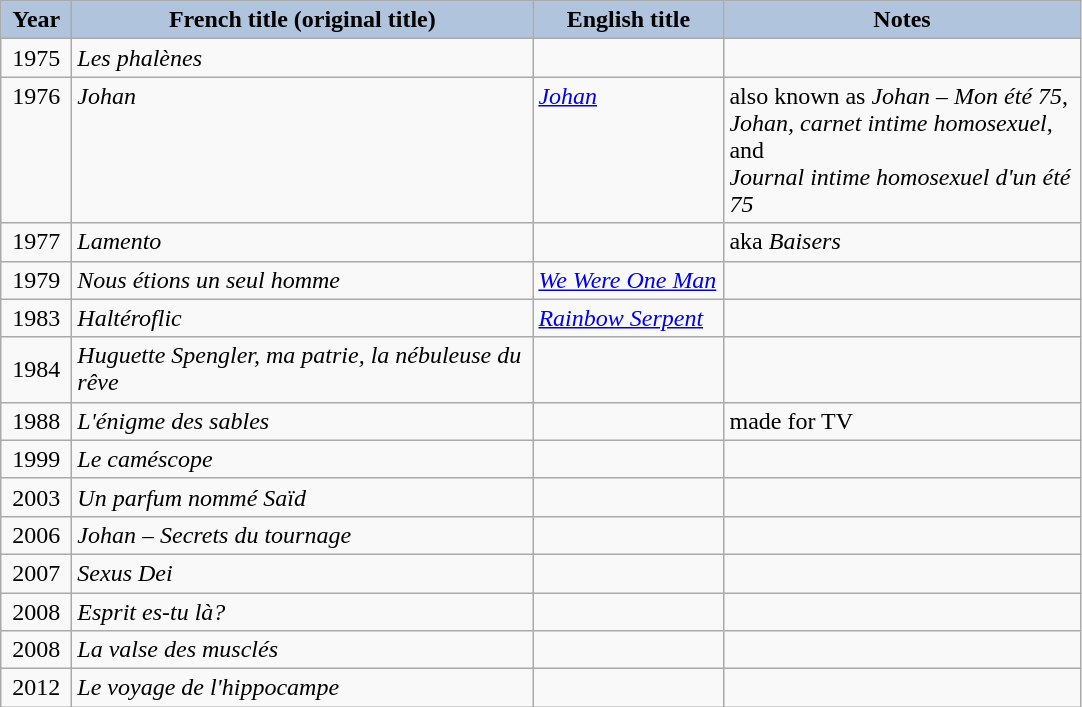<table class="wikitable" style=border="2" cellpadding="4" background: #f9f9f9;>
<tr align="center">
<th style="background:#B0C4DE;" width="40">Year</th>
<th style="background:#B0C4DE;" width="300">French title (original title)</th>
<th style="background:#B0C4DE;" width="120">English title</th>
<th style="background:#B0C4DE;" width="230">Notes</th>
</tr>
<tr>
<td align="center">1975</td>
<td><em>Les phalènes</em></td>
<td></td>
<td></td>
</tr>
<tr valign="top">
<td align="center">1976</td>
<td><em>Johan</em></td>
<td><em><a href='#'>Johan</a></em></td>
<td>also known as <em>Johan – Mon été 75</em>, <br> <em>Johan, carnet intime homosexuel</em>, and <br> <em>Journal intime homosexuel d'un été 75</em></td>
</tr>
<tr>
<td align="center">1977</td>
<td><em>Lamento</em></td>
<td></td>
<td>aka <em>Baisers</em></td>
</tr>
<tr>
<td align="center">1979</td>
<td><em>Nous étions un seul homme</em></td>
<td><em><a href='#'>We Were One Man</a></em></td>
<td></td>
</tr>
<tr>
<td align="center">1983</td>
<td><em>Haltéroflic</em></td>
<td><em><a href='#'>Rainbow Serpent</a></em></td>
<td></td>
</tr>
<tr>
<td align="center">1984</td>
<td><em>Huguette Spengler, ma patrie, la nébuleuse du rêve</em></td>
<td></td>
<td></td>
</tr>
<tr>
<td align="center">1988</td>
<td><em>L'énigme des sables</em></td>
<td></td>
<td>made for TV</td>
</tr>
<tr>
<td align="center">1999</td>
<td><em>Le caméscope</em></td>
<td></td>
<td></td>
</tr>
<tr>
<td align="center">2003</td>
<td><em>Un parfum nommé Saïd</em></td>
<td></td>
<td></td>
</tr>
<tr>
<td align="center">2006</td>
<td><em>Johan – Secrets du tournage</em></td>
<td></td>
<td></td>
</tr>
<tr>
<td align="center">2007</td>
<td><em>Sexus Dei</em></td>
<td></td>
<td></td>
</tr>
<tr>
<td align="center">2008</td>
<td><em>Esprit es-tu là?</em></td>
<td></td>
<td></td>
</tr>
<tr>
<td align="center">2008</td>
<td><em>La valse des musclés</em></td>
<td></td>
<td></td>
</tr>
<tr>
<td align="center">2012</td>
<td><em>Le voyage de l'hippocampe</em></td>
<td></td>
<td></td>
</tr>
</table>
